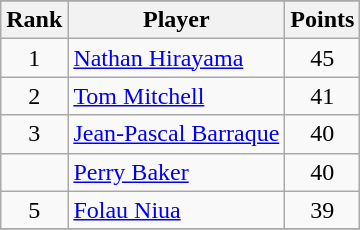<table class="wikitable sortable">
<tr>
</tr>
<tr>
<th>Rank</th>
<th>Player</th>
<th>Points</th>
</tr>
<tr>
<td align=center>1</td>
<td> <a href='#'>Nathan Hirayama</a></td>
<td align=center>45</td>
</tr>
<tr>
<td align=center>2</td>
<td> <a href='#'>Tom Mitchell</a></td>
<td align=center>41</td>
</tr>
<tr>
<td align=center>3</td>
<td> <a href='#'>Jean-Pascal Barraque</a></td>
<td align=center>40</td>
</tr>
<tr>
<td align=center></td>
<td> <a href='#'>Perry Baker</a></td>
<td align=center>40</td>
</tr>
<tr>
<td align=center>5</td>
<td> <a href='#'>Folau Niua</a></td>
<td align=center>39</td>
</tr>
<tr>
</tr>
</table>
